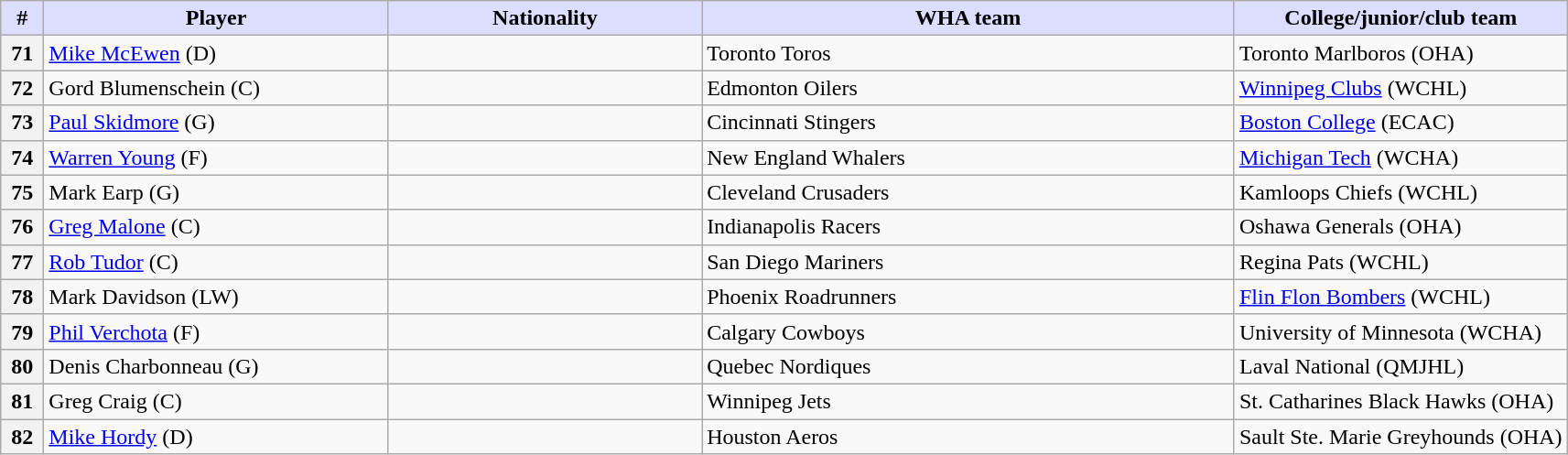<table class="wikitable">
<tr>
<th style="background:#ddf; width:2.75%;">#</th>
<th style="background:#ddf; width:22.0%;">Player</th>
<th style="background:#ddf; width:20.0%;">Nationality</th>
<th style="background:#ddf; width:34.0%;">WHA team</th>
<th style="background:#ddf; width:100.0%;">College/junior/club team</th>
</tr>
<tr>
<th>71</th>
<td><a href='#'>Mike McEwen</a> (D)</td>
<td></td>
<td>Toronto Toros</td>
<td>Toronto Marlboros (OHA)</td>
</tr>
<tr>
<th>72</th>
<td>Gord Blumenschein (C)</td>
<td></td>
<td>Edmonton Oilers</td>
<td><a href='#'>Winnipeg Clubs</a> (WCHL)</td>
</tr>
<tr>
<th>73</th>
<td><a href='#'>Paul Skidmore</a> (G)</td>
<td></td>
<td>Cincinnati Stingers</td>
<td><a href='#'>Boston College</a> (ECAC)</td>
</tr>
<tr>
<th>74</th>
<td><a href='#'>Warren Young</a> (F)</td>
<td></td>
<td>New England Whalers</td>
<td><a href='#'>Michigan Tech</a> (WCHA)</td>
</tr>
<tr>
<th>75</th>
<td>Mark Earp (G)</td>
<td></td>
<td>Cleveland Crusaders</td>
<td>Kamloops Chiefs (WCHL)</td>
</tr>
<tr>
<th>76</th>
<td><a href='#'>Greg Malone</a> (C)</td>
<td></td>
<td>Indianapolis Racers</td>
<td>Oshawa Generals (OHA)</td>
</tr>
<tr>
<th>77</th>
<td><a href='#'>Rob Tudor</a> (C)</td>
<td></td>
<td>San Diego Mariners</td>
<td>Regina Pats (WCHL)</td>
</tr>
<tr>
<th>78</th>
<td>Mark Davidson (LW)</td>
<td></td>
<td>Phoenix Roadrunners</td>
<td><a href='#'>Flin Flon Bombers</a> (WCHL)</td>
</tr>
<tr>
<th>79</th>
<td><a href='#'>Phil Verchota</a> (F)</td>
<td></td>
<td>Calgary Cowboys</td>
<td>University of Minnesota (WCHA)</td>
</tr>
<tr>
<th>80</th>
<td>Denis Charbonneau (G)</td>
<td></td>
<td>Quebec Nordiques</td>
<td>Laval National (QMJHL)</td>
</tr>
<tr>
<th>81</th>
<td>Greg Craig (C)</td>
<td></td>
<td>Winnipeg Jets</td>
<td>St. Catharines Black Hawks (OHA)</td>
</tr>
<tr>
<th>82</th>
<td><a href='#'>Mike Hordy</a> (D)</td>
<td></td>
<td>Houston Aeros</td>
<td>Sault Ste. Marie Greyhounds (OHA)</td>
</tr>
</table>
